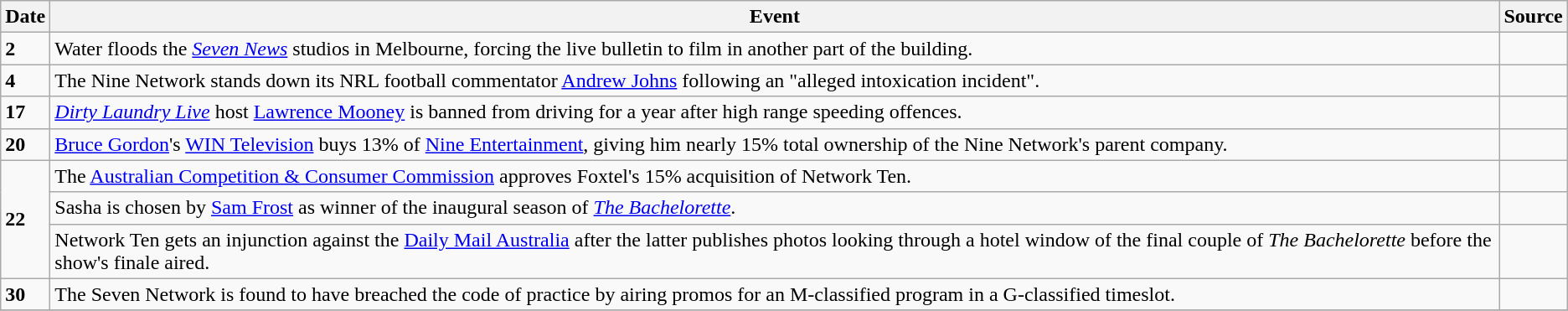<table class="wikitable">
<tr>
<th>Date</th>
<th>Event</th>
<th>Source</th>
</tr>
<tr>
<td><strong>2</strong></td>
<td>Water floods the <em><a href='#'>Seven News</a></em> studios in Melbourne, forcing the live bulletin to film in another part of the building.</td>
<td></td>
</tr>
<tr>
<td><strong>4</strong></td>
<td>The Nine Network stands down its NRL football commentator <a href='#'>Andrew Johns</a> following an "alleged intoxication incident".</td>
<td></td>
</tr>
<tr>
<td><strong>17</strong></td>
<td><em><a href='#'>Dirty Laundry Live</a></em> host <a href='#'>Lawrence Mooney</a> is banned from driving for a year after high range speeding offences.</td>
<td></td>
</tr>
<tr>
<td><strong>20</strong></td>
<td><a href='#'>Bruce Gordon</a>'s <a href='#'>WIN Television</a> buys 13% of <a href='#'>Nine Entertainment</a>, giving him nearly 15% total ownership of the Nine Network's parent company.</td>
<td></td>
</tr>
<tr>
<td rowspan="3"><strong>22</strong></td>
<td>The <a href='#'>Australian Competition & Consumer Commission</a> approves Foxtel's 15% acquisition of Network Ten.</td>
<td></td>
</tr>
<tr>
<td>Sasha is chosen by <a href='#'>Sam Frost</a> as winner of the inaugural season of <em><a href='#'>The Bachelorette</a></em>.</td>
<td></td>
</tr>
<tr>
<td>Network Ten gets an injunction against the <a href='#'>Daily Mail Australia</a> after the latter publishes photos looking through a hotel window of the final couple of <em>The Bachelorette</em> before the show's finale aired.</td>
<td></td>
</tr>
<tr>
<td><strong>30</strong></td>
<td>The Seven Network is found to have breached the code of practice by airing promos for an M-classified program in a G-classified timeslot.</td>
<td></td>
</tr>
<tr>
</tr>
</table>
